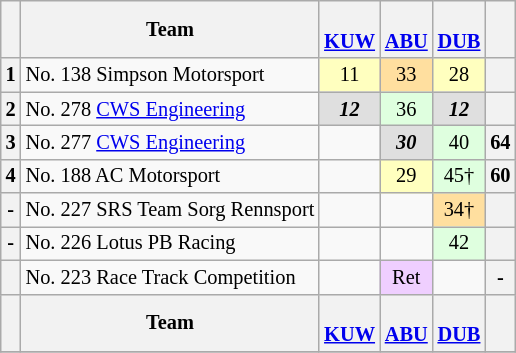<table align=left| class="wikitable" style="font-size: 85%; text-align: center;">
<tr valign="top">
<th valign=middle></th>
<th valign=middle>Team</th>
<th><br><a href='#'>KUW</a></th>
<th><br><a href='#'>ABU</a></th>
<th><br><a href='#'>DUB</a></th>
<th valign=middle>  </th>
</tr>
<tr>
<th>1</th>
<td align=left> No. 138 Simpson Motorsport</td>
<td style="background:#FFFFBF;">11</td>
<td style="background:#FFDF9F;">33</td>
<td style="background:#FFFFBF;">28</td>
<th></th>
</tr>
<tr>
<th>2</th>
<td align=left> No. 278 <a href='#'>CWS Engineering</a></td>
<td style="background:#DFDFDF;"><strong><em>12</em></strong></td>
<td style="background:#DFFFDF;">36</td>
<td style="background:#DFDFDF;"><strong><em>12</em></strong></td>
<th></th>
</tr>
<tr>
<th>3</th>
<td align=left> No. 277 <a href='#'>CWS Engineering</a></td>
<td></td>
<td style="background:#DFDFDF;"><strong><em>30</em></strong></td>
<td style="background:#DFFFDF;">40</td>
<th>64</th>
</tr>
<tr>
<th>4</th>
<td align=left> No. 188 AC Motorsport</td>
<td></td>
<td style="background:#FFFFBF;">29</td>
<td style="background:#DFFFDF;">45†</td>
<th>60</th>
</tr>
<tr>
<th>-</th>
<td align=left> No. 227 SRS Team Sorg Rennsport</td>
<td></td>
<td></td>
<td style="background:#FFDF9F;">34†</td>
<th></th>
</tr>
<tr>
<th>-</th>
<td align=left> No. 226 Lotus PB Racing</td>
<td></td>
<td></td>
<td style="background:#DFFFDF;">42</td>
<th></th>
</tr>
<tr>
<th></th>
<td align=left> No. 223 Race Track Competition</td>
<td></td>
<td style="background:#EFCFFF;">Ret</td>
<td></td>
<th>-</th>
</tr>
<tr>
<th valign=middle></th>
<th valign=middle>Team</th>
<th><br><a href='#'>KUW</a></th>
<th><br><a href='#'>ABU</a></th>
<th><br><a href='#'>DUB</a></th>
<th valign=middle>  </th>
</tr>
<tr>
</tr>
</table>
